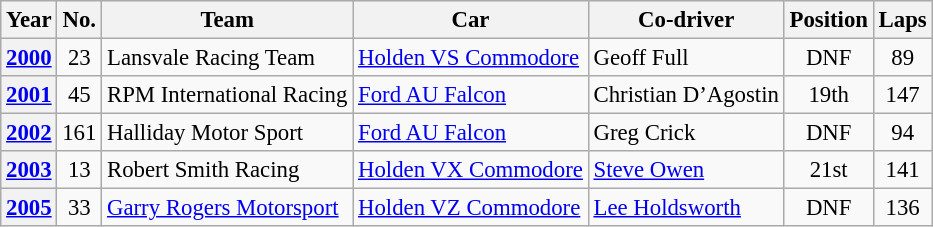<table class="wikitable" style="font-size: 95%;">
<tr>
<th>Year</th>
<th>No.</th>
<th>Team</th>
<th>Car</th>
<th>Co-driver</th>
<th>Position</th>
<th>Laps</th>
</tr>
<tr>
<th><a href='#'>2000</a></th>
<td align="center">23</td>
<td>Lansvale Racing Team</td>
<td><a href='#'>Holden VS Commodore</a></td>
<td> Geoff Full</td>
<td align="center">DNF</td>
<td align="center">89</td>
</tr>
<tr>
<th><a href='#'>2001</a></th>
<td align="center">45</td>
<td>RPM International Racing</td>
<td><a href='#'>Ford AU Falcon</a></td>
<td> Christian D’Agostin</td>
<td align="center">19th</td>
<td align="center">147</td>
</tr>
<tr>
<th><a href='#'>2002</a></th>
<td align="center">161</td>
<td>Halliday Motor Sport</td>
<td><a href='#'>Ford AU Falcon</a></td>
<td> Greg Crick</td>
<td align="center">DNF</td>
<td align="center">94</td>
</tr>
<tr>
<th><a href='#'>2003</a></th>
<td align="center">13</td>
<td>Robert Smith Racing</td>
<td><a href='#'>Holden VX Commodore</a></td>
<td> <a href='#'>Steve Owen</a></td>
<td align="center">21st</td>
<td align="center">141</td>
</tr>
<tr>
<th><a href='#'>2005</a></th>
<td align="center">33</td>
<td><a href='#'>Garry Rogers Motorsport</a></td>
<td><a href='#'>Holden VZ Commodore</a></td>
<td> <a href='#'>Lee Holdsworth</a></td>
<td align="center">DNF</td>
<td align="center">136</td>
</tr>
</table>
